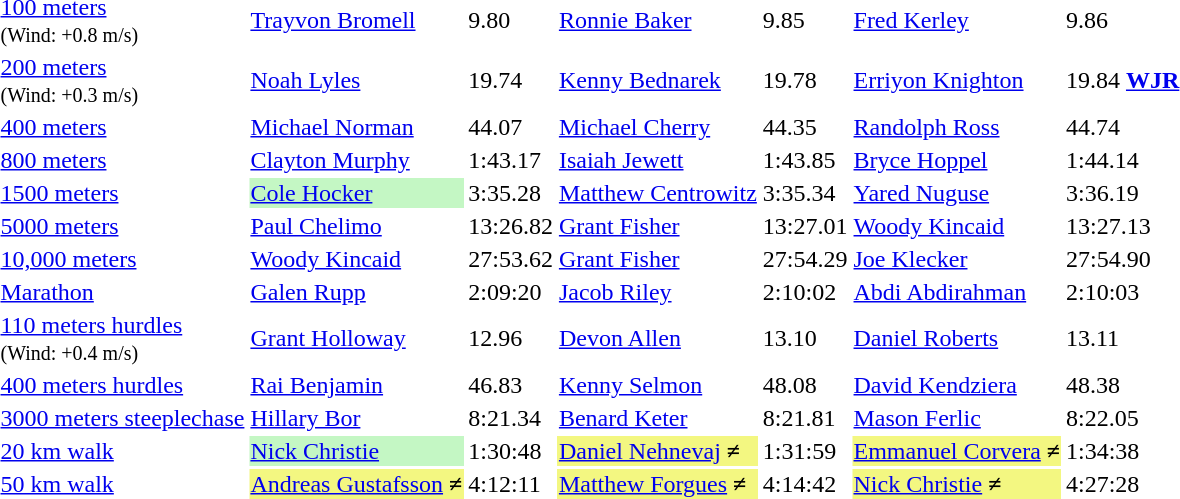<table>
<tr>
<td><a href='#'>100 meters</a><br><small>(Wind: +0.8 m/s)</small></td>
<td><a href='#'>Trayvon Bromell</a></td>
<td>9.80</td>
<td><a href='#'>Ronnie Baker</a></td>
<td>9.85 </td>
<td><a href='#'>Fred Kerley</a></td>
<td>9.86 </td>
</tr>
<tr>
<td><a href='#'>200 meters</a><br><small>(Wind: +0.3 m/s)</small></td>
<td><a href='#'>Noah Lyles</a></td>
<td>19.74</td>
<td><a href='#'>Kenny Bednarek</a></td>
<td>19.78 </td>
<td><a href='#'>Erriyon Knighton</a></td>
<td>19.84 <strong><a href='#'>WJR</a></strong></td>
</tr>
<tr>
<td><a href='#'>400 meters</a></td>
<td><a href='#'>Michael Norman</a></td>
<td>44.07</td>
<td><a href='#'>Michael Cherry</a></td>
<td>44.35 </td>
<td><a href='#'>Randolph Ross</a></td>
<td>44.74</td>
</tr>
<tr>
<td><a href='#'>800 meters</a></td>
<td><a href='#'>Clayton Murphy</a></td>
<td>1:43.17</td>
<td><a href='#'>Isaiah Jewett</a></td>
<td>1:43.85 </td>
<td><a href='#'>Bryce Hoppel</a></td>
<td>1:44.14</td>
</tr>
<tr>
<td><a href='#'>1500 meters</a></td>
<td bgcolor=#C4F7C4><a href='#'>Cole Hocker</a></td>
<td>3:35.28</td>
<td><a href='#'>Matthew Centrowitz</a></td>
<td>3:35.34</td>
<td><a href='#'>Yared Nuguse</a></td>
<td>3:36.19</td>
</tr>
<tr>
<td><a href='#'>5000 meters</a></td>
<td><a href='#'>Paul Chelimo</a></td>
<td>13:26.82</td>
<td><a href='#'>Grant Fisher</a></td>
<td>13:27.01</td>
<td><a href='#'>Woody Kincaid</a></td>
<td>13:27.13</td>
</tr>
<tr>
<td><a href='#'>10,000 meters</a></td>
<td><a href='#'>Woody Kincaid</a></td>
<td>27:53.62</td>
<td><a href='#'>Grant Fisher</a></td>
<td>27:54.29</td>
<td><a href='#'>Joe Klecker</a></td>
<td>27:54.90</td>
</tr>
<tr>
<td><a href='#'>Marathon</a></td>
<td><a href='#'>Galen Rupp</a></td>
<td>2:09:20</td>
<td><a href='#'>Jacob Riley</a></td>
<td>2:10:02</td>
<td><a href='#'>Abdi Abdirahman</a></td>
<td>2:10:03</td>
</tr>
<tr>
<td><a href='#'>110 meters hurdles</a><br><small>(Wind: +0.4 m/s)</small></td>
<td><a href='#'>Grant Holloway</a></td>
<td>12.96</td>
<td><a href='#'>Devon Allen</a></td>
<td>13.10</td>
<td><a href='#'>Daniel Roberts</a></td>
<td>13.11</td>
</tr>
<tr>
<td><a href='#'>400 meters hurdles</a></td>
<td><a href='#'>Rai Benjamin</a></td>
<td>46.83 </td>
<td><a href='#'>Kenny Selmon</a></td>
<td>48.08 </td>
<td><a href='#'>David Kendziera</a></td>
<td>48.38</td>
</tr>
<tr>
<td><a href='#'>3000 meters steeplechase</a></td>
<td><a href='#'>Hillary Bor</a></td>
<td>8:21.34</td>
<td><a href='#'>Benard Keter</a></td>
<td>8:21.81</td>
<td><a href='#'>Mason Ferlic</a></td>
<td>8:22.05</td>
</tr>
<tr>
<td><a href='#'>20&nbsp;km walk</a></td>
<td bgcolor=#C4F7C4><a href='#'>Nick Christie</a></td>
<td>1:30:48</td>
<td bgcolor=#F3F781><a href='#'>Daniel Nehnevaj</a>  <strong>≠</strong></td>
<td>1:31:59</td>
<td bgcolor=#F3F781><a href='#'>Emmanuel Corvera</a>  <strong>≠</strong></td>
<td>1:34:38</td>
</tr>
<tr>
<td><a href='#'>50&nbsp;km walk</a></td>
<td bgcolor=#F3F781><a href='#'>Andreas Gustafsson</a> <strong>≠</strong> </td>
<td>4:12:11</td>
<td bgcolor=#F3F781><a href='#'>Matthew Forgues</a> <strong>≠</strong></td>
<td>4:14:42</td>
<td bgcolor=#F3F781><a href='#'>Nick Christie</a> <strong>≠</strong></td>
<td>4:27:28</td>
</tr>
</table>
